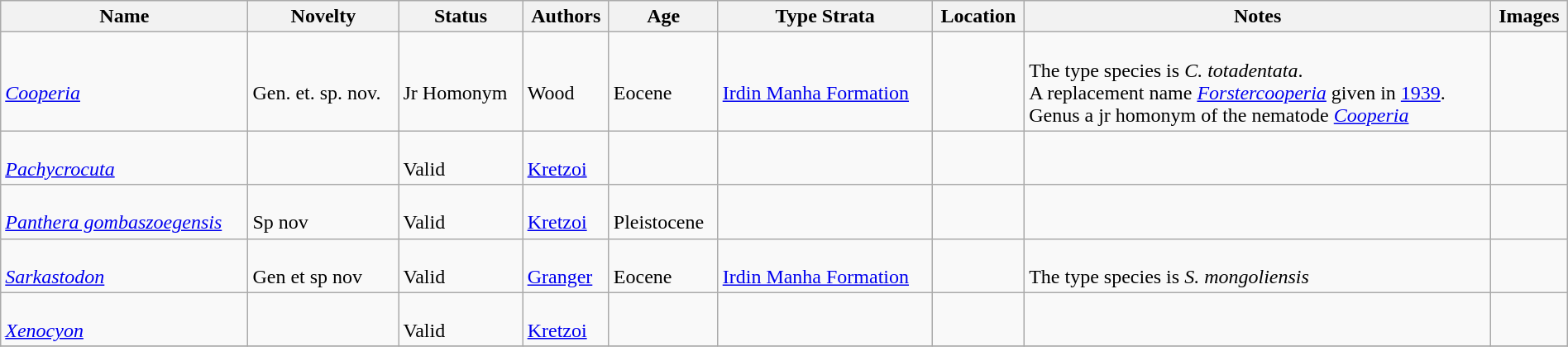<table class="wikitable sortable" align="center" width="100%">
<tr>
<th>Name</th>
<th>Novelty</th>
<th>Status</th>
<th>Authors</th>
<th>Age</th>
<th>Type Strata</th>
<th>Location</th>
<th>Notes</th>
<th>Images</th>
</tr>
<tr>
<td><br><em><a href='#'>Cooperia</a></em></td>
<td><br>Gen. et. sp. nov.</td>
<td><br>Jr Homonym</td>
<td><br>Wood</td>
<td><br>Eocene</td>
<td><br><a href='#'>Irdin Manha Formation</a></td>
<td><br></td>
<td><br>The type species is <em>C. totadentata</em>.<br>A replacement name <em><a href='#'>Forstercooperia</a></em> given in <a href='#'>1939</a>.<br> Genus a jr homonym of the nematode <em><a href='#'>Cooperia</a></em> </td>
<td><br></td>
</tr>
<tr>
<td><br><em><a href='#'>Pachycrocuta</a></em></td>
<td></td>
<td><br>Valid</td>
<td><br><a href='#'>Kretzoi</a></td>
<td></td>
<td></td>
<td></td>
<td></td>
<td></td>
</tr>
<tr>
<td><br><em><a href='#'>Panthera gombaszoegensis</a></em></td>
<td><br>Sp nov</td>
<td><br>Valid</td>
<td><br><a href='#'>Kretzoi</a></td>
<td><br>Pleistocene</td>
<td></td>
<td><br></td>
<td></td>
<td><br></td>
</tr>
<tr>
<td><br><em><a href='#'>Sarkastodon</a></em></td>
<td><br>Gen et sp nov</td>
<td><br>Valid</td>
<td><br><a href='#'>Granger</a></td>
<td><br>Eocene</td>
<td><br><a href='#'>Irdin Manha Formation</a></td>
<td><br></td>
<td><br>The type species is <em>S. mongoliensis</em></td>
<td><br></td>
</tr>
<tr>
<td><br><em><a href='#'>Xenocyon</a></em></td>
<td></td>
<td><br>Valid</td>
<td><br><a href='#'>Kretzoi</a></td>
<td></td>
<td></td>
<td></td>
<td></td>
<td><br></td>
</tr>
<tr>
</tr>
</table>
